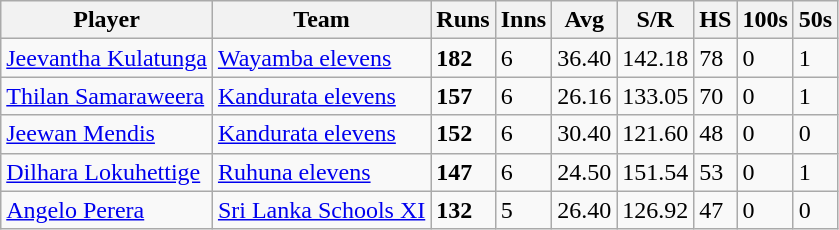<table class="wikitable">
<tr>
<th>Player</th>
<th>Team</th>
<th>Runs</th>
<th>Inns</th>
<th>Avg</th>
<th>S/R</th>
<th>HS</th>
<th>100s</th>
<th>50s</th>
</tr>
<tr>
<td><a href='#'>Jeevantha Kulatunga</a></td>
<td><a href='#'>Wayamba elevens</a></td>
<td><strong>182</strong></td>
<td>6</td>
<td>36.40</td>
<td>142.18</td>
<td>78</td>
<td>0</td>
<td>1</td>
</tr>
<tr>
<td><a href='#'>Thilan Samaraweera</a></td>
<td><a href='#'>Kandurata elevens</a></td>
<td><strong>157</strong></td>
<td>6</td>
<td>26.16</td>
<td>133.05</td>
<td>70</td>
<td>0</td>
<td>1</td>
</tr>
<tr>
<td><a href='#'>Jeewan Mendis</a></td>
<td><a href='#'>Kandurata elevens</a></td>
<td><strong>152</strong></td>
<td>6</td>
<td>30.40</td>
<td>121.60</td>
<td>48</td>
<td>0</td>
<td>0</td>
</tr>
<tr>
<td><a href='#'>Dilhara Lokuhettige</a></td>
<td><a href='#'>Ruhuna elevens</a></td>
<td><strong>147</strong></td>
<td>6</td>
<td>24.50</td>
<td>151.54</td>
<td>53</td>
<td>0</td>
<td>1</td>
</tr>
<tr>
<td><a href='#'>Angelo Perera</a></td>
<td><a href='#'>Sri Lanka Schools XI</a></td>
<td><strong>132</strong></td>
<td>5</td>
<td>26.40</td>
<td>126.92</td>
<td>47</td>
<td>0</td>
<td>0</td>
</tr>
</table>
